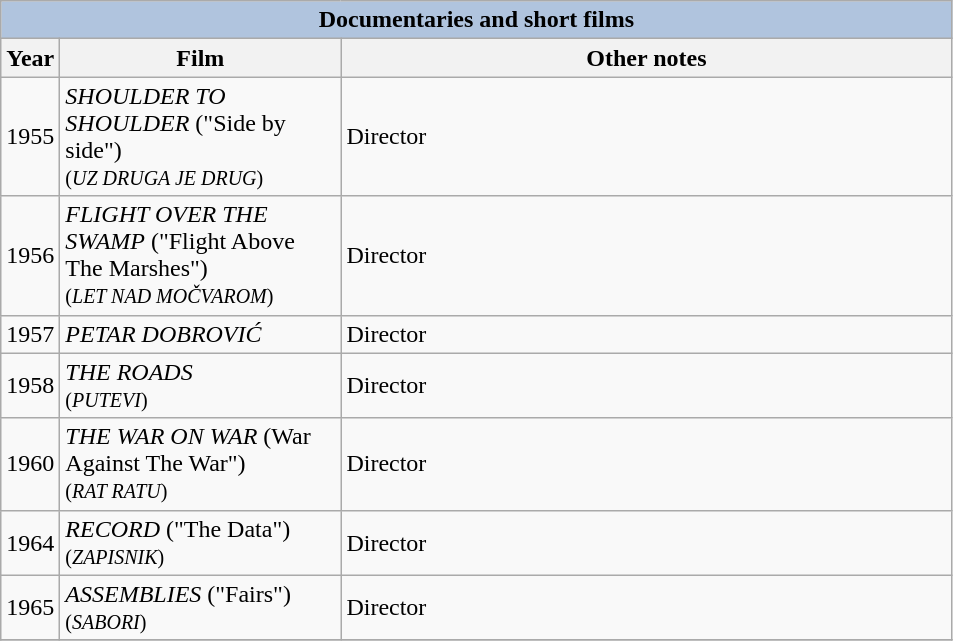<table class="wikitable">
<tr>
<th colspan="3" style="background: LightSteelBlue;">Documentaries and short films</th>
</tr>
<tr>
<th width="30">Year</th>
<th width="180">Film</th>
<th width="400">Other notes</th>
</tr>
<tr>
<td>1955</td>
<td><em>SHOULDER TO SHOULDER</em> ("Side by side")<br><small>(<em>UZ DRUGA JE DRUG</em>)</small></td>
<td>Director</td>
</tr>
<tr>
<td>1956</td>
<td><em>FLIGHT OVER THE SWAMP</em> ("Flight Above The Marshes") <br><small>(<em>LET NAD MOČVAROM</em>)</small></td>
<td>Director</td>
</tr>
<tr>
<td>1957</td>
<td><em>PETAR DOBROVIĆ</em><br></td>
<td>Director</td>
</tr>
<tr>
<td>1958</td>
<td><em>THE ROADS</em><br><small>(<em>PUTEVI</em>)</small></td>
<td>Director</td>
</tr>
<tr>
<td>1960</td>
<td><em>THE WAR ON WAR</em> (War Against The War") <br><small>(<em>RAT RATU</em>)</small></td>
<td>Director</td>
</tr>
<tr>
<td>1964</td>
<td><em>RECORD</em> ("The Data") <br><small>(<em>ZAPISNIK</em>)</small></td>
<td>Director</td>
</tr>
<tr>
<td>1965</td>
<td><em>ASSEMBLIES</em> ("Fairs") <br><small>(<em>SABORI</em>)</small></td>
<td>Director</td>
</tr>
<tr>
</tr>
</table>
